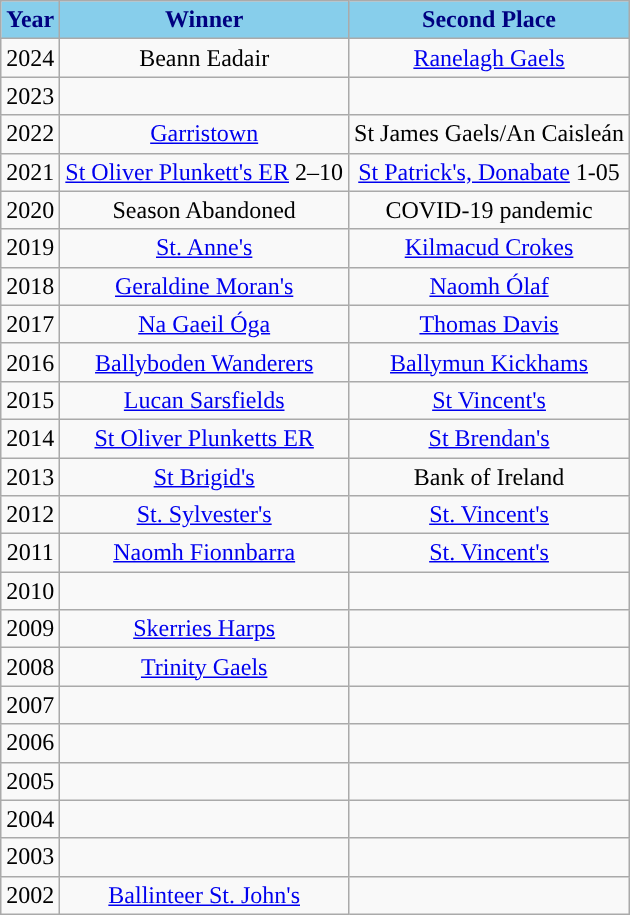<table class="wikitable" style="text-align:center;">
<tr>
<th style="background:skyblue;color:navy;">Year</th>
<th style="background:skyblue;color:navy;">Winner</th>
<th style="background:skyblue;color:navy;">Second Place</th>
</tr>
<tr>
<td>2024</td>
<td>Beann Eadair</td>
<td><a href='#'>Ranelagh Gaels</a></td>
</tr>
<tr>
<td>2023</td>
<td></td>
<td></td>
</tr>
<tr>
<td>2022</td>
<td><a href='#'>Garristown</a></td>
<td>St James Gaels/An Caisleán</td>
</tr>
<tr>
<td>2021</td>
<td><a href='#'>St Oliver Plunkett's ER</a> 2–10</td>
<td><a href='#'>St Patrick's, Donabate</a> 1-05</td>
</tr>
<tr>
<td>2020</td>
<td>Season Abandoned</td>
<td>COVID-19 pandemic</td>
</tr>
<tr>
<td>2019</td>
<td><a href='#'>St. Anne's</a></td>
<td><a href='#'>Kilmacud Crokes</a></td>
</tr>
<tr>
<td>2018</td>
<td><a href='#'>Geraldine Moran's</a></td>
<td><a href='#'>Naomh Ólaf</a></td>
</tr>
<tr>
<td>2017</td>
<td><a href='#'>Na Gaeil Óga</a></td>
<td><a href='#'>Thomas Davis</a></td>
</tr>
<tr>
<td>2016</td>
<td><a href='#'>Ballyboden Wanderers</a></td>
<td><a href='#'>Ballymun Kickhams</a></td>
</tr>
<tr>
<td>2015</td>
<td><a href='#'>Lucan Sarsfields</a></td>
<td><a href='#'>St Vincent's</a></td>
</tr>
<tr>
<td>2014</td>
<td><a href='#'>St Oliver Plunketts ER</a></td>
<td><a href='#'>St Brendan's</a></td>
</tr>
<tr>
<td>2013</td>
<td><a href='#'>St Brigid's</a></td>
<td>Bank of Ireland</td>
</tr>
<tr>
<td>2012</td>
<td><a href='#'>St. Sylvester's</a></td>
<td><a href='#'>St. Vincent's</a></td>
</tr>
<tr>
<td>2011</td>
<td><a href='#'>Naomh Fionnbarra</a></td>
<td><a href='#'>St. Vincent's</a></td>
</tr>
<tr>
<td>2010</td>
<td></td>
<td></td>
</tr>
<tr>
<td>2009</td>
<td><a href='#'>Skerries Harps</a></td>
<td></td>
</tr>
<tr>
<td>2008</td>
<td><a href='#'>Trinity Gaels</a></td>
<td></td>
</tr>
<tr>
<td>2007</td>
<td></td>
<td></td>
</tr>
<tr>
<td>2006</td>
<td></td>
<td></td>
</tr>
<tr>
<td>2005</td>
<td></td>
<td></td>
</tr>
<tr>
<td>2004</td>
<td></td>
<td></td>
</tr>
<tr>
<td>2003</td>
<td></td>
<td></td>
</tr>
<tr>
<td>2002</td>
<td><a href='#'>Ballinteer St. John's</a></td>
<td></td>
</tr>
</table>
